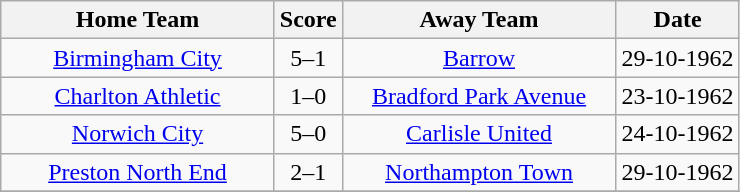<table class="wikitable" style="text-align:center;">
<tr>
<th width=175>Home Team</th>
<th width=20>Score</th>
<th width=175>Away Team</th>
<th width= 75>Date</th>
</tr>
<tr>
<td><a href='#'>Birmingham City</a></td>
<td>5–1</td>
<td><a href='#'>Barrow</a></td>
<td>29-10-1962</td>
</tr>
<tr>
<td><a href='#'>Charlton Athletic</a></td>
<td>1–0</td>
<td><a href='#'>Bradford Park Avenue</a></td>
<td>23-10-1962</td>
</tr>
<tr>
<td><a href='#'>Norwich City</a></td>
<td>5–0</td>
<td><a href='#'>Carlisle United</a></td>
<td>24-10-1962</td>
</tr>
<tr>
<td><a href='#'>Preston North End</a></td>
<td>2–1</td>
<td><a href='#'>Northampton Town</a></td>
<td>29-10-1962</td>
</tr>
<tr>
</tr>
</table>
